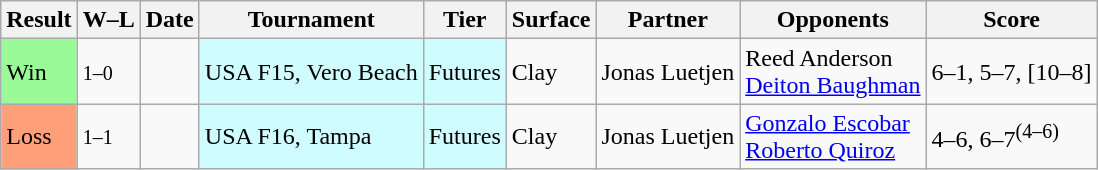<table class="sortable wikitable">
<tr>
<th>Result</th>
<th class="unsortable">W–L</th>
<th>Date</th>
<th>Tournament</th>
<th>Tier</th>
<th>Surface</th>
<th>Partner</th>
<th>Opponents</th>
<th class="unsortable">Score</th>
</tr>
<tr>
<td bgcolor=98fb98>Win</td>
<td><small>1–0</small></td>
<td></td>
<td style="background:#cffcff;">USA F15, Vero Beach</td>
<td style="background:#cffcff;">Futures</td>
<td>Clay</td>
<td> Jonas Luetjen</td>
<td> Reed Anderson <br>  <a href='#'>Deiton Baughman</a></td>
<td>6–1, 5–7, [10–8]</td>
</tr>
<tr>
<td bgcolor=ffa07a>Loss</td>
<td><small>1–1</small></td>
<td></td>
<td style="background:#cffcff;">USA F16, Tampa</td>
<td style="background:#cffcff;">Futures</td>
<td>Clay</td>
<td> Jonas Luetjen</td>
<td> <a href='#'>Gonzalo Escobar</a> <br>  <a href='#'>Roberto Quiroz</a></td>
<td>4–6, 6–7<sup>(4–6)</sup></td>
</tr>
</table>
